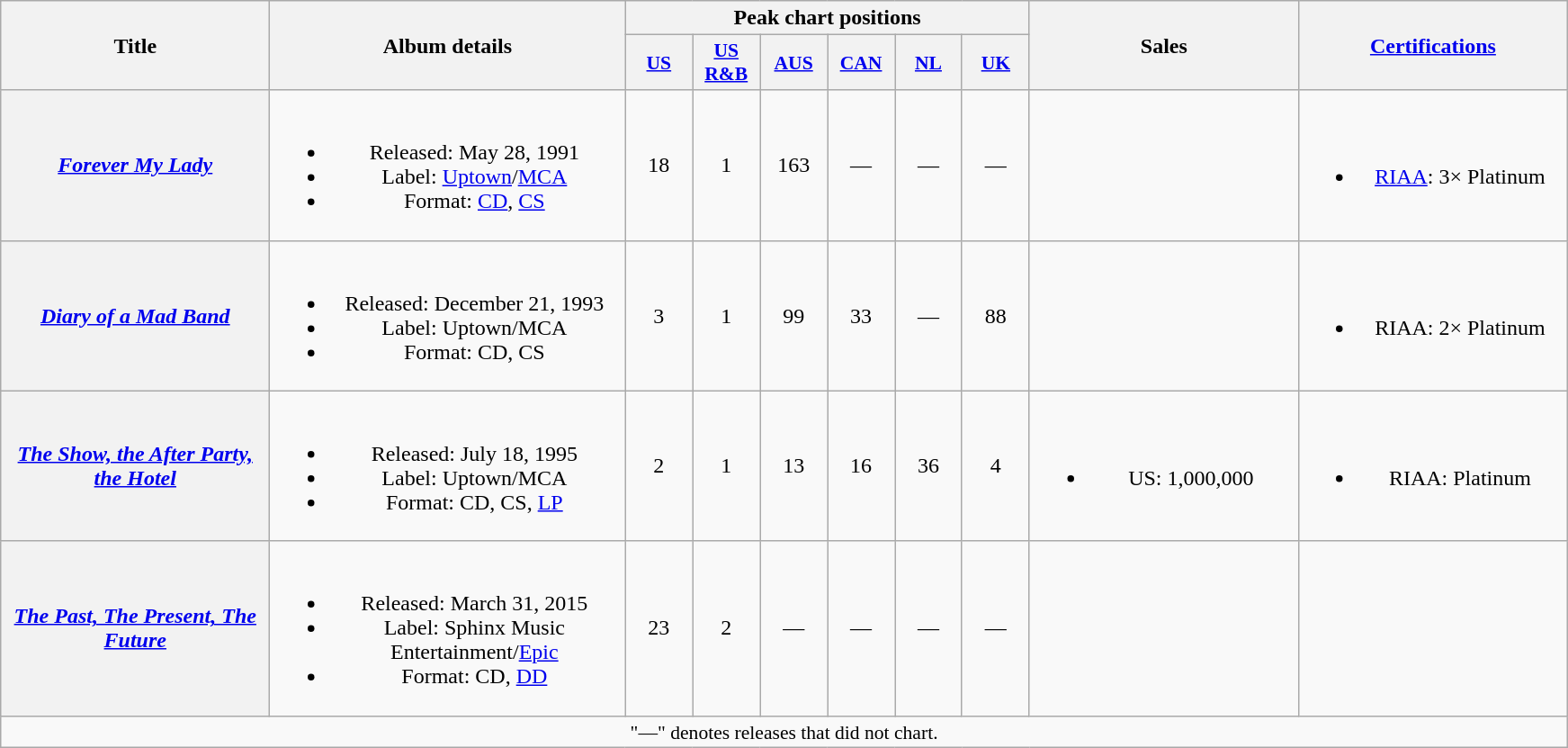<table class="wikitable plainrowheaders" style="text-align:center;" border="1">
<tr>
<th scope="col" rowspan="2" style="width:12em;">Title</th>
<th scope="col" rowspan="2" style="width:16em;">Album details</th>
<th scope="col" colspan="6">Peak chart positions</th>
<th scope="col" rowspan="2" style="width:12em;">Sales</th>
<th scope="col" rowspan="2" style="width:12em;"><a href='#'>Certifications</a></th>
</tr>
<tr>
<th scope="col" style="width:3.0em;font-size:90%;"><a href='#'>US</a><br></th>
<th scope="col" style="width:3.0em;font-size:90%;"><a href='#'>US R&B</a><br></th>
<th scope="col" style="width:3.0em;font-size:90%;"><a href='#'>AUS</a><br></th>
<th scope="col" style="width:3.0em;font-size:90%;"><a href='#'>CAN</a><br></th>
<th scope="col" style="width:3.0em;font-size:90%;"><a href='#'>NL</a><br></th>
<th scope="col" style="width:3.0em;font-size:90%;"><a href='#'>UK</a><br></th>
</tr>
<tr>
<th scope="row"><em><a href='#'>Forever My Lady</a></em></th>
<td><br><ul><li>Released: May 28, 1991</li><li>Label: <a href='#'>Uptown</a>/<a href='#'>MCA</a></li><li>Format: <a href='#'>CD</a>, <a href='#'>CS</a></li></ul></td>
<td>18</td>
<td>1</td>
<td>163</td>
<td>—</td>
<td>—</td>
<td>—</td>
<td></td>
<td><br><ul><li><a href='#'>RIAA</a>: 3× Platinum</li></ul></td>
</tr>
<tr>
<th scope="row"><em><a href='#'>Diary of a Mad Band</a></em></th>
<td><br><ul><li>Released: December 21, 1993</li><li>Label: Uptown/MCA</li><li>Format: CD, CS</li></ul></td>
<td>3</td>
<td>1</td>
<td>99</td>
<td>33</td>
<td>—</td>
<td>88</td>
<td></td>
<td><br><ul><li>RIAA: 2× Platinum</li></ul></td>
</tr>
<tr>
<th scope="row"><em><a href='#'>The Show, the After Party, the Hotel</a></em></th>
<td><br><ul><li>Released: July 18, 1995</li><li>Label: Uptown/MCA</li><li>Format: CD, CS, <a href='#'>LP</a></li></ul></td>
<td>2</td>
<td>1</td>
<td>13</td>
<td>16</td>
<td>36</td>
<td>4</td>
<td><br><ul><li>US: 1,000,000</li></ul></td>
<td><br><ul><li>RIAA: Platinum</li></ul></td>
</tr>
<tr>
<th scope="row"><em><a href='#'>The Past, The Present, The Future</a></em></th>
<td><br><ul><li>Released: March 31, 2015</li><li>Label: Sphinx Music Entertainment/<a href='#'>Epic</a></li><li>Format: CD, <a href='#'>DD</a></li></ul></td>
<td>23</td>
<td>2</td>
<td>—</td>
<td>—</td>
<td>—</td>
<td>—</td>
<td></td>
<td></td>
</tr>
<tr>
<td colspan="14" style="font-size:90%">"—" denotes releases that did not chart.</td>
</tr>
</table>
